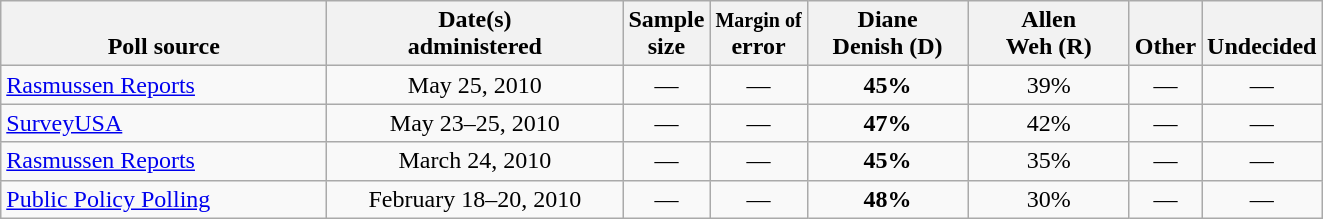<table class="wikitable">
<tr valign= bottom>
<th style="width:210px;">Poll source</th>
<th style="width:190px;">Date(s)<br>administered</th>
<th class=small>Sample<br>size</th>
<th><small>Margin of</small><br>error</th>
<th style="width:100px;">Diane<br>Denish (D)</th>
<th style="width:100px;">Allen<br>Weh (R)</th>
<th style="width:40px;">Other</th>
<th style="width:40px;">Undecided</th>
</tr>
<tr>
<td><a href='#'>Rasmussen Reports</a></td>
<td align=center>May 25, 2010</td>
<td align=center>—</td>
<td align=center>—</td>
<td align=center ><strong>45%</strong></td>
<td align=center>39%</td>
<td align=center>—</td>
<td align=center>—</td>
</tr>
<tr>
<td><a href='#'>SurveyUSA</a></td>
<td align=center>May 23–25, 2010</td>
<td align=center>—</td>
<td align=center>—</td>
<td align=center ><strong>47%</strong></td>
<td align=center>42%</td>
<td align=center>—</td>
<td align=center>—</td>
</tr>
<tr>
<td><a href='#'>Rasmussen Reports</a></td>
<td align=center>March 24, 2010</td>
<td align=center>—</td>
<td align=center>—</td>
<td align=center ><strong>45%</strong></td>
<td align=center>35%</td>
<td align=center>—</td>
<td align=center>—</td>
</tr>
<tr>
<td><a href='#'>Public Policy Polling</a></td>
<td align=center>February 18–20, 2010</td>
<td align=center>—</td>
<td align=center>—</td>
<td align=center ><strong>48%</strong></td>
<td align=center>30%</td>
<td align=center>—</td>
<td align=center>—</td>
</tr>
</table>
